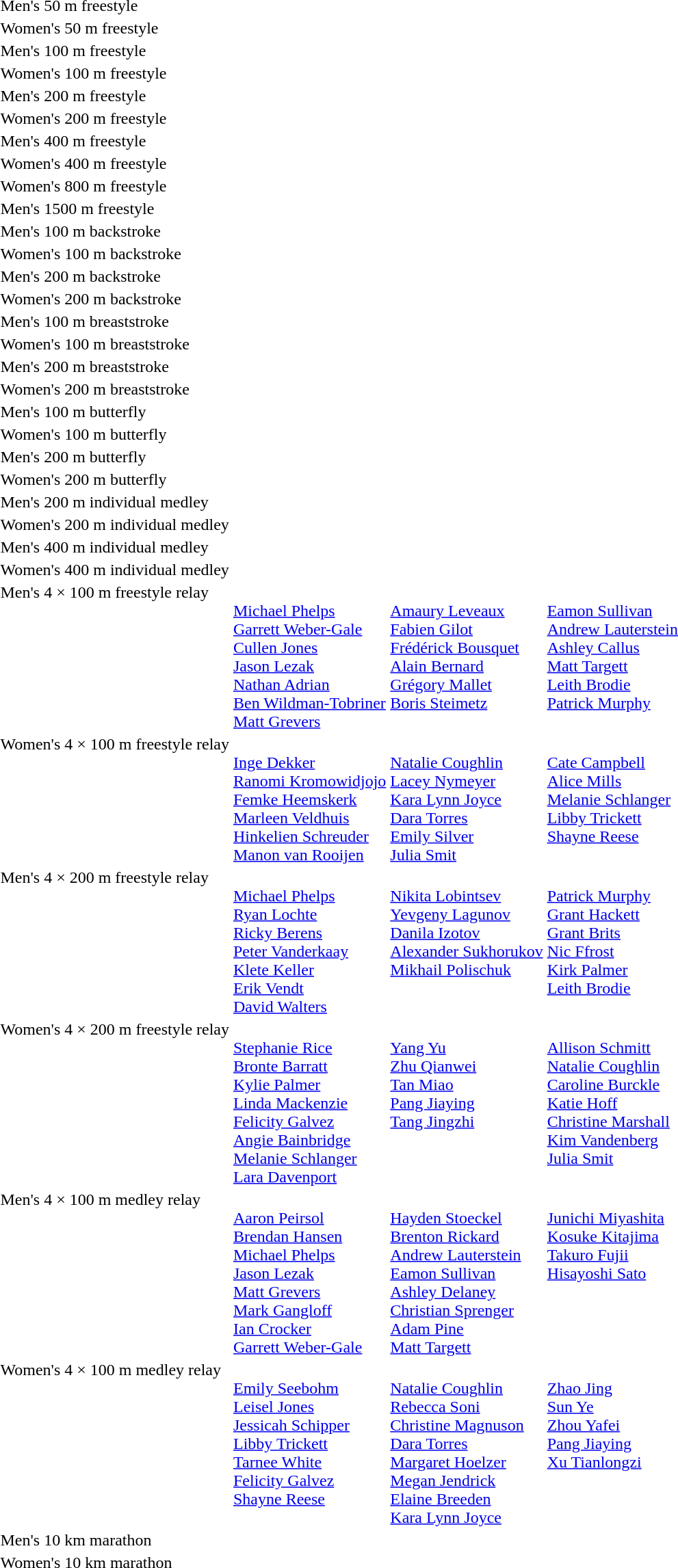<table>
<tr>
<td>Men's 50 m freestyle<br></td>
<td></td>
<td></td>
<td></td>
</tr>
<tr>
<td>Women's 50 m freestyle<br></td>
<td></td>
<td></td>
<td></td>
</tr>
<tr valign="top">
<td rowspan=2>Men's 100 m freestyle<br></td>
<td rowspan=2></td>
<td rowspan=2></td>
<td></td>
</tr>
<tr>
<td></td>
</tr>
<tr>
<td>Women's 100 m freestyle<br></td>
<td></td>
<td></td>
<td></td>
</tr>
<tr>
<td>Men's 200 m freestyle<br></td>
<td></td>
<td></td>
<td></td>
</tr>
<tr>
<td>Women's 200 m freestyle<br></td>
<td></td>
<td></td>
<td></td>
</tr>
<tr>
<td>Men's 400 m freestyle<br></td>
<td></td>
<td></td>
<td></td>
</tr>
<tr>
<td>Women's 400 m freestyle<br></td>
<td></td>
<td></td>
<td></td>
</tr>
<tr>
<td>Women's 800 m freestyle<br></td>
<td></td>
<td></td>
<td></td>
</tr>
<tr>
<td>Men's 1500 m freestyle<br></td>
<td></td>
<td></td>
<td></td>
</tr>
<tr valign="top">
<td rowspan=2>Men's 100 m backstroke<br></td>
<td rowspan=2></td>
<td rowspan=2></td>
<td></td>
</tr>
<tr>
<td></td>
</tr>
<tr>
<td>Women's 100 m backstroke<br></td>
<td></td>
<td></td>
<td></td>
</tr>
<tr>
<td>Men's 200 m backstroke<br></td>
<td></td>
<td></td>
<td></td>
</tr>
<tr>
<td>Women's 200 m backstroke<br></td>
<td></td>
<td></td>
<td></td>
</tr>
<tr>
<td>Men's 100 m breaststroke<br></td>
<td></td>
<td></td>
<td></td>
</tr>
<tr>
<td>Women's 100 m breaststroke<br></td>
<td></td>
<td></td>
<td></td>
</tr>
<tr>
<td>Men's 200 m breaststroke<br></td>
<td></td>
<td></td>
<td></td>
</tr>
<tr>
<td>Women's 200 m breaststroke<br></td>
<td></td>
<td></td>
<td></td>
</tr>
<tr>
<td>Men's 100 m butterfly<br></td>
<td></td>
<td></td>
<td></td>
</tr>
<tr>
<td>Women's 100 m butterfly<br></td>
<td></td>
<td></td>
<td></td>
</tr>
<tr>
<td>Men's 200 m butterfly<br></td>
<td></td>
<td></td>
<td></td>
</tr>
<tr>
<td>Women's 200 m butterfly<br></td>
<td></td>
<td></td>
<td></td>
</tr>
<tr>
<td>Men's 200 m individual medley<br></td>
<td></td>
<td></td>
<td></td>
</tr>
<tr>
<td>Women's 200 m individual medley<br></td>
<td></td>
<td></td>
<td></td>
</tr>
<tr>
<td>Men's 400 m individual medley<br></td>
<td></td>
<td></td>
<td></td>
</tr>
<tr>
<td>Women's 400 m individual medley<br></td>
<td></td>
<td></td>
<td></td>
</tr>
<tr valign="top">
<td>Men's 4 × 100 m freestyle relay<br></td>
<td><br><a href='#'>Michael Phelps</a><br><a href='#'>Garrett Weber-Gale</a><br><a href='#'>Cullen Jones</a><br><a href='#'>Jason Lezak</a><br><a href='#'>Nathan Adrian</a><br><a href='#'>Ben Wildman-Tobriner</a><br><a href='#'>Matt Grevers</a></td>
<td><br><a href='#'>Amaury Leveaux</a><br><a href='#'>Fabien Gilot</a><br><a href='#'>Frédérick Bousquet</a><br><a href='#'>Alain Bernard</a><br><a href='#'>Grégory Mallet</a><br><a href='#'>Boris Steimetz</a></td>
<td><br><a href='#'>Eamon Sullivan</a><br><a href='#'>Andrew Lauterstein</a><br><a href='#'>Ashley Callus</a><br><a href='#'>Matt Targett</a><br><a href='#'>Leith Brodie</a><br><a href='#'>Patrick Murphy</a></td>
</tr>
<tr valign="top">
<td>Women's 4 × 100 m freestyle relay<br></td>
<td><br><a href='#'>Inge Dekker</a><br><a href='#'>Ranomi Kromowidjojo</a><br><a href='#'>Femke Heemskerk</a><br><a href='#'>Marleen Veldhuis</a><br><a href='#'>Hinkelien Schreuder</a><br><a href='#'>Manon van Rooijen</a></td>
<td><br><a href='#'>Natalie Coughlin</a><br><a href='#'>Lacey Nymeyer</a><br><a href='#'>Kara Lynn Joyce</a><br><a href='#'>Dara Torres</a><br><a href='#'>Emily Silver</a><br><a href='#'>Julia Smit</a></td>
<td><br><a href='#'>Cate Campbell</a><br><a href='#'>Alice Mills</a><br><a href='#'>Melanie Schlanger</a><br><a href='#'>Libby Trickett</a><br><a href='#'>Shayne Reese</a></td>
</tr>
<tr valign="top">
<td>Men's 4 × 200 m freestyle relay<br></td>
<td><br><a href='#'>Michael Phelps</a><br><a href='#'>Ryan Lochte</a><br><a href='#'>Ricky Berens</a><br><a href='#'>Peter Vanderkaay</a><br><a href='#'>Klete Keller</a><br><a href='#'>Erik Vendt</a><br><a href='#'>David Walters</a></td>
<td><br><a href='#'>Nikita Lobintsev</a><br><a href='#'>Yevgeny Lagunov</a><br><a href='#'>Danila Izotov</a><br><a href='#'>Alexander Sukhorukov</a><br><a href='#'>Mikhail Polischuk</a></td>
<td><br><a href='#'>Patrick Murphy</a><br><a href='#'>Grant Hackett</a><br><a href='#'>Grant Brits</a><br><a href='#'>Nic Ffrost</a><br><a href='#'>Kirk Palmer</a><br><a href='#'>Leith Brodie</a></td>
</tr>
<tr valign="top">
<td>Women's 4 × 200 m freestyle relay<br></td>
<td><br><a href='#'>Stephanie Rice</a><br><a href='#'>Bronte Barratt</a><br><a href='#'>Kylie Palmer</a><br><a href='#'>Linda Mackenzie</a><br><a href='#'>Felicity Galvez</a><br><a href='#'>Angie Bainbridge</a><br><a href='#'>Melanie Schlanger</a><br> <a href='#'>Lara Davenport</a></td>
<td><br><a href='#'>Yang Yu</a><br><a href='#'>Zhu Qianwei</a><br><a href='#'>Tan Miao</a><br><a href='#'>Pang Jiaying</a><br><a href='#'>Tang Jingzhi</a></td>
<td><br><a href='#'>Allison Schmitt</a><br><a href='#'>Natalie Coughlin</a><br><a href='#'>Caroline Burckle</a><br><a href='#'>Katie Hoff</a><br><a href='#'>Christine Marshall</a><br><a href='#'>Kim Vandenberg</a><br><a href='#'>Julia Smit</a></td>
</tr>
<tr valign="top">
<td>Men's 4 × 100 m medley relay<br></td>
<td><br><a href='#'>Aaron Peirsol</a><br><a href='#'>Brendan Hansen</a><br><a href='#'>Michael Phelps</a><br><a href='#'>Jason Lezak</a><br><a href='#'>Matt Grevers</a><br><a href='#'>Mark Gangloff</a><br><a href='#'>Ian Crocker</a><br><a href='#'>Garrett Weber-Gale</a></td>
<td><br><a href='#'>Hayden Stoeckel</a><br><a href='#'>Brenton Rickard</a><br><a href='#'>Andrew Lauterstein</a><br><a href='#'>Eamon Sullivan</a><br><a href='#'>Ashley Delaney</a><br><a href='#'>Christian Sprenger</a><br><a href='#'>Adam Pine</a><br><a href='#'>Matt Targett</a></td>
<td><br><a href='#'>Junichi Miyashita</a><br><a href='#'>Kosuke Kitajima</a><br><a href='#'>Takuro Fujii</a><br><a href='#'>Hisayoshi Sato</a></td>
</tr>
<tr valign="top">
<td>Women's 4 × 100 m medley relay<br></td>
<td><br><a href='#'>Emily Seebohm</a><br><a href='#'>Leisel Jones</a><br><a href='#'>Jessicah Schipper</a><br><a href='#'>Libby Trickett</a><br><a href='#'>Tarnee White</a><br><a href='#'>Felicity Galvez</a><br><a href='#'>Shayne Reese</a></td>
<td><br><a href='#'>Natalie Coughlin</a><br><a href='#'>Rebecca Soni</a><br><a href='#'>Christine Magnuson</a><br><a href='#'>Dara Torres</a><br><a href='#'>Margaret Hoelzer</a><br><a href='#'>Megan Jendrick</a><br><a href='#'>Elaine Breeden</a><br><a href='#'>Kara Lynn Joyce</a></td>
<td><br><a href='#'>Zhao Jing</a><br><a href='#'>Sun Ye</a><br><a href='#'>Zhou Yafei</a><br><a href='#'>Pang Jiaying</a><br><a href='#'>Xu Tianlongzi</a></td>
</tr>
<tr>
<td>Men's 10 km marathon<br></td>
<td></td>
<td></td>
<td></td>
</tr>
<tr>
<td>Women's 10 km marathon<br></td>
<td></td>
<td></td>
<td></td>
</tr>
</table>
